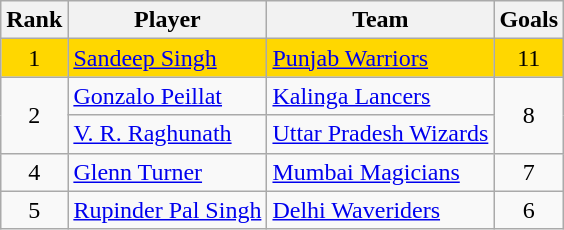<table class="wikitable" style="text-align:center;">
<tr>
<th>Rank</th>
<th>Player</th>
<th>Team</th>
<th>Goals</th>
</tr>
<tr style="background:gold;">
<td>1</td>
<td style="text-align:left"><a href='#'>Sandeep Singh</a></td>
<td style="text-align:left"><a href='#'>Punjab Warriors</a></td>
<td>11</td>
</tr>
<tr>
<td rowspan="2">2</td>
<td style="text-align:left"><a href='#'>Gonzalo Peillat</a></td>
<td style="text-align:left"><a href='#'>Kalinga Lancers</a></td>
<td rowspan="2">8</td>
</tr>
<tr>
<td style="text-align:left"><a href='#'>V. R. Raghunath</a></td>
<td style="text-align:left"><a href='#'>Uttar Pradesh Wizards</a></td>
</tr>
<tr>
<td>4</td>
<td style="text-align:left"><a href='#'>Glenn Turner</a></td>
<td style="text-align:left"><a href='#'>Mumbai Magicians</a></td>
<td>7</td>
</tr>
<tr>
<td>5</td>
<td style="text-align:left"><a href='#'>Rupinder Pal Singh</a></td>
<td style="text-align:left"><a href='#'>Delhi Waveriders</a></td>
<td>6</td>
</tr>
</table>
